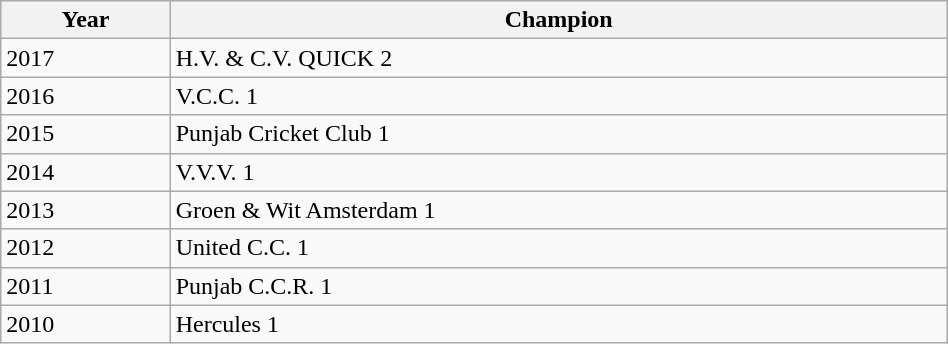<table class="wikitable" width="50%" align="center">
<tr>
<th>Year</th>
<th>Champion</th>
</tr>
<tr>
<td>2017</td>
<td>H.V. & C.V. QUICK 2</td>
</tr>
<tr>
<td>2016</td>
<td>V.C.C. 1</td>
</tr>
<tr>
<td>2015</td>
<td>Punjab Cricket Club 1</td>
</tr>
<tr>
<td>2014</td>
<td>V.V.V. 1</td>
</tr>
<tr>
<td>2013</td>
<td>Groen & Wit Amsterdam 1</td>
</tr>
<tr>
<td>2012</td>
<td>United C.C. 1</td>
</tr>
<tr>
<td>2011</td>
<td>Punjab C.C.R. 1</td>
</tr>
<tr>
<td>2010</td>
<td>Hercules 1</td>
</tr>
</table>
